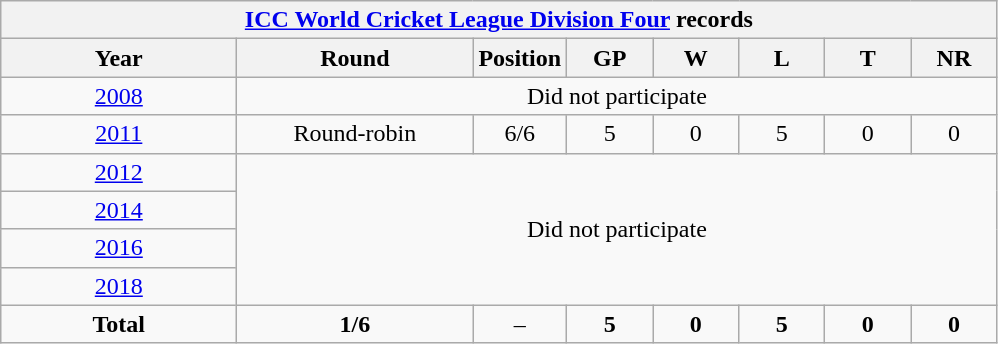<table class="wikitable" style="text-align: center; width=900px;">
<tr>
<th colspan=9><a href='#'>ICC World Cricket League Division Four</a> records</th>
</tr>
<tr>
<th width=150>Year</th>
<th width=150>Round</th>
<th width=50>Position</th>
<th width=50>GP</th>
<th width=50>W</th>
<th width=50>L</th>
<th width=50>T</th>
<th width=50>NR</th>
</tr>
<tr>
<td> <a href='#'>2008</a></td>
<td colspan=8>Did not participate</td>
</tr>
<tr>
<td> <a href='#'>2011</a></td>
<td>Round-robin</td>
<td>6/6</td>
<td>5</td>
<td>0</td>
<td>5</td>
<td>0</td>
<td>0</td>
</tr>
<tr>
<td> <a href='#'>2012</a></td>
<td colspan=8 rowspan=4>Did not participate</td>
</tr>
<tr>
<td> <a href='#'>2014</a></td>
</tr>
<tr>
<td> <a href='#'>2016</a></td>
</tr>
<tr>
<td> <a href='#'>2018</a></td>
</tr>
<tr>
<td><strong>Total</strong></td>
<td><strong>1/6</strong></td>
<td>–</td>
<td><strong>5</strong></td>
<td><strong>0</strong></td>
<td><strong>5</strong></td>
<td><strong>0</strong></td>
<td><strong>0</strong></td>
</tr>
</table>
